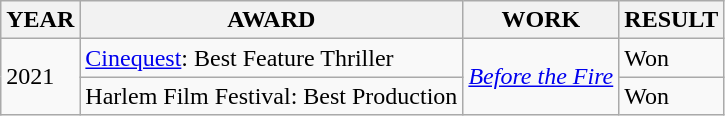<table class="wikitable">
<tr>
<th>YEAR</th>
<th>AWARD</th>
<th>WORK</th>
<th>RESULT</th>
</tr>
<tr>
<td rowspan="2">2021</td>
<td><a href='#'>Cinequest</a>: Best Feature Thriller</td>
<td rowspan="2"><em><a href='#'>Before the Fire</a></em></td>
<td>Won</td>
</tr>
<tr>
<td>Harlem Film Festival: Best Production</td>
<td>Won</td>
</tr>
</table>
